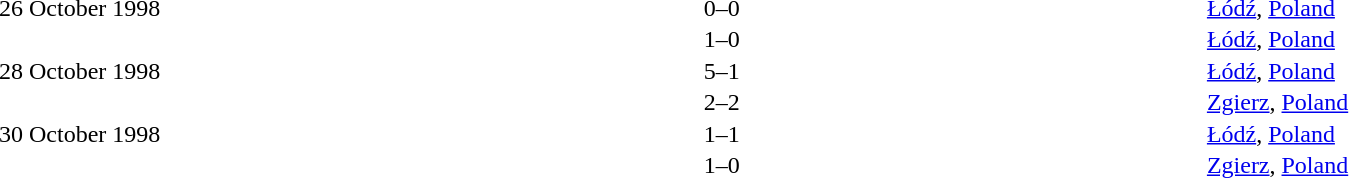<table cellspacing=1 width=85%>
<tr>
<th width=15%></th>
<th width=25%></th>
<th width=10%></th>
<th width=25%></th>
<th width=25%></th>
</tr>
<tr>
<td>26 October 1998</td>
<td align=right></td>
<td align=center>0–0</td>
<td></td>
<td><a href='#'>Łódź</a>, <a href='#'>Poland</a></td>
</tr>
<tr>
<td></td>
<td align=right></td>
<td align=center>1–0</td>
<td></td>
<td><a href='#'>Łódź</a>, <a href='#'>Poland</a></td>
</tr>
<tr>
<td>28 October 1998</td>
<td align=right></td>
<td align=center>5–1</td>
<td></td>
<td><a href='#'>Łódź</a>, <a href='#'>Poland</a></td>
</tr>
<tr>
<td></td>
<td align=right></td>
<td align=center>2–2</td>
<td></td>
<td><a href='#'>Zgierz</a>, <a href='#'>Poland</a></td>
</tr>
<tr>
<td>30 October 1998</td>
<td align=right></td>
<td align=center>1–1</td>
<td></td>
<td><a href='#'>Łódź</a>, <a href='#'>Poland</a></td>
</tr>
<tr>
<td></td>
<td align=right></td>
<td align=center>1–0</td>
<td></td>
<td><a href='#'>Zgierz</a>, <a href='#'>Poland</a></td>
</tr>
</table>
